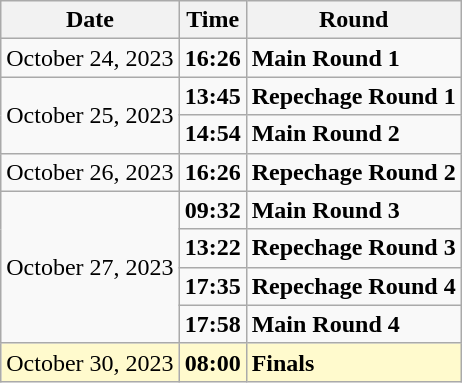<table class="wikitable">
<tr>
<th>Date</th>
<th>Time</th>
<th>Round</th>
</tr>
<tr>
<td>October 24, 2023</td>
<td><strong>16:26</strong></td>
<td><strong>Main Round 1</strong></td>
</tr>
<tr>
<td rowspan="2">October 25, 2023</td>
<td><strong>13:45</strong></td>
<td><strong>Repechage Round 1</strong></td>
</tr>
<tr>
<td><strong>14:54</strong></td>
<td><strong>Main Round 2</strong></td>
</tr>
<tr>
<td>October 26, 2023</td>
<td><strong>16:26</strong></td>
<td><strong>Repechage Round 2</strong></td>
</tr>
<tr>
<td rowspan="4">October 27, 2023</td>
<td><strong>09:32</strong></td>
<td><strong>Main Round 3</strong></td>
</tr>
<tr>
<td><strong>13:22</strong></td>
<td><strong>Repechage Round 3</strong></td>
</tr>
<tr>
<td><strong>17:35</strong></td>
<td><strong>Repechage Round 4</strong></td>
</tr>
<tr>
<td><strong>17:58</strong></td>
<td><strong>Main Round 4</strong></td>
</tr>
<tr style=background:lemonchiffon>
<td>October 30, 2023</td>
<td><strong>08:00</strong></td>
<td><strong>Finals</strong></td>
</tr>
</table>
